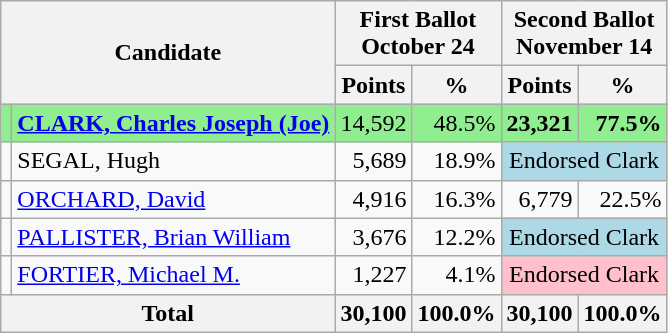<table class="wikitable">
<tr>
<th rowspan="2" colspan="2">Candidate</th>
<th colspan="2">First Ballot<br>October 24</th>
<th colspan="2">Second Ballot<br>November 14</th>
</tr>
<tr>
<th>Points</th>
<th>%</th>
<th>Points</th>
<th>%</th>
</tr>
<tr style="background:lightgreen;">
<td></td>
<td><strong><a href='#'>CLARK, Charles Joseph (Joe)</a></strong></td>
<td align="right">14,592</td>
<td align="right">48.5%</td>
<td align="right"><strong>23,321</strong></td>
<td align="right"><strong>77.5%</strong></td>
</tr>
<tr>
<td></td>
<td>SEGAL, Hugh</td>
<td align="right">5,689</td>
<td align="right">18.9%</td>
<td style="text-align:center; background:lightblue;" colspan="2">Endorsed Clark</td>
</tr>
<tr>
<td></td>
<td><a href='#'>ORCHARD, David</a></td>
<td align="right">4,916</td>
<td align="right">16.3%</td>
<td align="right">6,779</td>
<td align="right">22.5%</td>
</tr>
<tr>
<td></td>
<td><a href='#'>PALLISTER, Brian William</a></td>
<td align="right">3,676</td>
<td align="right">12.2%</td>
<td style="text-align:center; background:lightblue;" colspan="2">Endorsed Clark</td>
</tr>
<tr>
<td></td>
<td><a href='#'>FORTIER, Michael M.</a></td>
<td align="right">1,227</td>
<td align="right">4.1%</td>
<td style="text-align:center; background:pink;" colspan="2">Endorsed Clark</td>
</tr>
<tr>
<th colspan="2">Total</th>
<th align="right">30,100</th>
<th align="right">100.0%</th>
<th align="right">30,100</th>
<th align="right">100.0%</th>
</tr>
</table>
